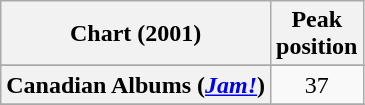<table class="wikitable sortable plainrowheaders" style="text-align:center">
<tr>
<th>Chart (2001)</th>
<th>Peak<br>position</th>
</tr>
<tr>
</tr>
<tr>
</tr>
<tr>
<th scope="row">Canadian Albums (<em><a href='#'>Jam!</a></em>)</th>
<td>37</td>
</tr>
<tr>
</tr>
<tr>
</tr>
<tr>
</tr>
<tr>
</tr>
<tr>
</tr>
<tr>
</tr>
<tr>
</tr>
<tr>
</tr>
</table>
